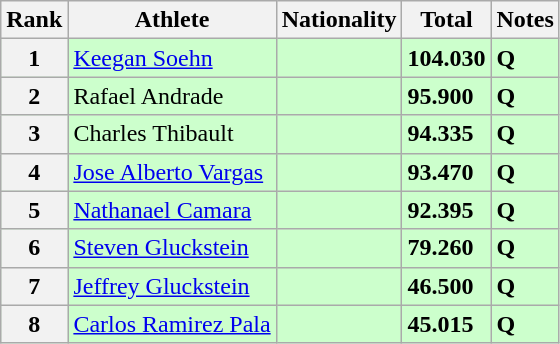<table class="wikitable sortable" style="text-align:left">
<tr>
<th scope=col>Rank</th>
<th scope=col>Athlete</th>
<th scope=col>Nationality</th>
<th scope=col>Total</th>
<th scope=col>Notes</th>
</tr>
<tr bgcolor=ccffcc>
<th scope=row>1</th>
<td align=left><a href='#'>Keegan Soehn</a></td>
<td></td>
<td><strong>104.030</strong></td>
<td><strong>Q</strong></td>
</tr>
<tr bgcolor=ccffcc>
<th scope=row>2</th>
<td align=left>Rafael Andrade</td>
<td></td>
<td><strong>95.900</strong></td>
<td><strong>Q</strong></td>
</tr>
<tr bgcolor=ccffcc>
<th scope=row>3</th>
<td align=left>Charles Thibault</td>
<td></td>
<td><strong>94.335</strong></td>
<td><strong>Q</strong></td>
</tr>
<tr bgcolor=ccffcc>
<th scope=row>4</th>
<td align=left><a href='#'>Jose Alberto Vargas</a></td>
<td></td>
<td><strong>93.470</strong></td>
<td><strong>Q</strong></td>
</tr>
<tr bgcolor=ccffcc>
<th scope=row>5</th>
<td align=left><a href='#'>Nathanael Camara</a></td>
<td></td>
<td><strong>92.395</strong></td>
<td><strong>Q</strong></td>
</tr>
<tr bgcolor=ccffcc>
<th scope=row>6</th>
<td align=left><a href='#'>Steven Gluckstein</a></td>
<td></td>
<td><strong>79.260</strong></td>
<td><strong>Q</strong></td>
</tr>
<tr bgcolor=ccffcc>
<th scope=row>7</th>
<td align=left><a href='#'>Jeffrey Gluckstein</a></td>
<td></td>
<td><strong>46.500</strong></td>
<td><strong>Q</strong></td>
</tr>
<tr bgcolor=ccffcc>
<th scope=row>8</th>
<td align=left><a href='#'>Carlos Ramirez Pala</a></td>
<td></td>
<td><strong>45.015</strong></td>
<td><strong>Q</strong></td>
</tr>
</table>
